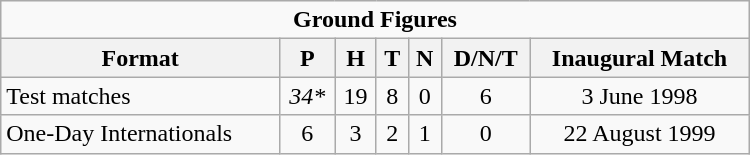<table class="wikitable" style="text-align: center; width: 500px;">
<tr>
<td colspan="7" style="text-align:center;"><strong>Ground Figures</strong></td>
</tr>
<tr>
<th>Format</th>
<th>P</th>
<th>H</th>
<th>T</th>
<th>N</th>
<th>D/N/T</th>
<th>Inaugural Match</th>
</tr>
<tr>
<td style="text-align:left;">Test matches</td>
<td><em>34*</em></td>
<td>19</td>
<td>8</td>
<td>0</td>
<td>6</td>
<td>3 June 1998</td>
</tr>
<tr>
<td style="text-align:left;">One-Day Internationals</td>
<td>6</td>
<td>3</td>
<td>2</td>
<td>1</td>
<td>0</td>
<td>22 August 1999</td>
</tr>
</table>
